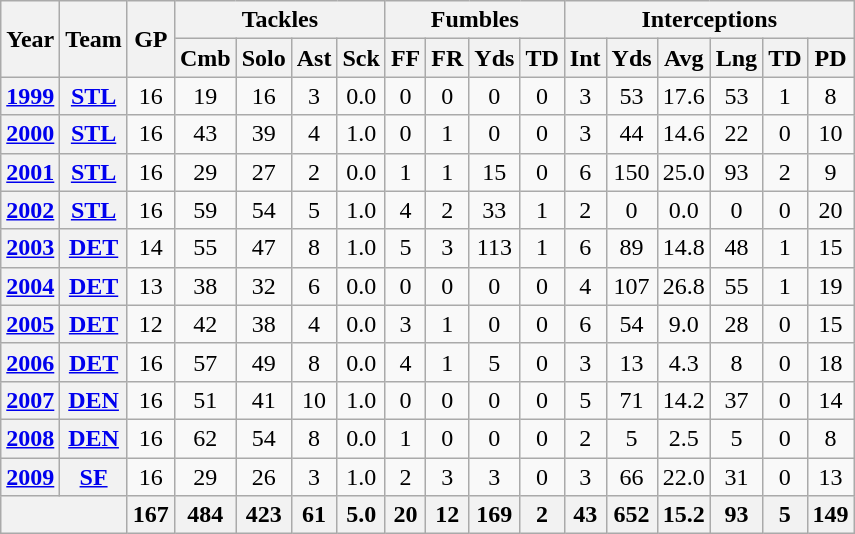<table class="wikitable" style="text-align: center;">
<tr>
<th rowspan="2">Year</th>
<th rowspan="2">Team</th>
<th rowspan="2">GP</th>
<th colspan="4">Tackles</th>
<th colspan="4">Fumbles</th>
<th colspan="6">Interceptions</th>
</tr>
<tr>
<th>Cmb</th>
<th>Solo</th>
<th>Ast</th>
<th>Sck</th>
<th>FF</th>
<th>FR</th>
<th>Yds</th>
<th>TD</th>
<th>Int</th>
<th>Yds</th>
<th>Avg</th>
<th>Lng</th>
<th>TD</th>
<th>PD</th>
</tr>
<tr>
<th><a href='#'>1999</a></th>
<th><a href='#'>STL</a></th>
<td>16</td>
<td>19</td>
<td>16</td>
<td>3</td>
<td>0.0</td>
<td>0</td>
<td>0</td>
<td>0</td>
<td>0</td>
<td>3</td>
<td>53</td>
<td>17.6</td>
<td>53</td>
<td>1</td>
<td>8</td>
</tr>
<tr>
<th><a href='#'>2000</a></th>
<th><a href='#'>STL</a></th>
<td>16</td>
<td>43</td>
<td>39</td>
<td>4</td>
<td>1.0</td>
<td>0</td>
<td>1</td>
<td>0</td>
<td>0</td>
<td>3</td>
<td>44</td>
<td>14.6</td>
<td>22</td>
<td>0</td>
<td>10</td>
</tr>
<tr>
<th><a href='#'>2001</a></th>
<th><a href='#'>STL</a></th>
<td>16</td>
<td>29</td>
<td>27</td>
<td>2</td>
<td>0.0</td>
<td>1</td>
<td>1</td>
<td>15</td>
<td>0</td>
<td>6</td>
<td>150</td>
<td>25.0</td>
<td>93</td>
<td>2</td>
<td>9</td>
</tr>
<tr>
<th><a href='#'>2002</a></th>
<th><a href='#'>STL</a></th>
<td>16</td>
<td>59</td>
<td>54</td>
<td>5</td>
<td>1.0</td>
<td>4</td>
<td>2</td>
<td>33</td>
<td>1</td>
<td>2</td>
<td>0</td>
<td>0.0</td>
<td>0</td>
<td>0</td>
<td>20</td>
</tr>
<tr>
<th><a href='#'>2003</a></th>
<th><a href='#'>DET</a></th>
<td>14</td>
<td>55</td>
<td>47</td>
<td>8</td>
<td>1.0</td>
<td>5</td>
<td>3</td>
<td>113</td>
<td>1</td>
<td>6</td>
<td>89</td>
<td>14.8</td>
<td>48</td>
<td>1</td>
<td>15</td>
</tr>
<tr>
<th><a href='#'>2004</a></th>
<th><a href='#'>DET</a></th>
<td>13</td>
<td>38</td>
<td>32</td>
<td>6</td>
<td>0.0</td>
<td>0</td>
<td>0</td>
<td>0</td>
<td>0</td>
<td>4</td>
<td>107</td>
<td>26.8</td>
<td>55</td>
<td>1</td>
<td>19</td>
</tr>
<tr>
<th><a href='#'>2005</a></th>
<th><a href='#'>DET</a></th>
<td>12</td>
<td>42</td>
<td>38</td>
<td>4</td>
<td>0.0</td>
<td>3</td>
<td>1</td>
<td>0</td>
<td>0</td>
<td>6</td>
<td>54</td>
<td>9.0</td>
<td>28</td>
<td>0</td>
<td>15</td>
</tr>
<tr>
<th><a href='#'>2006</a></th>
<th><a href='#'>DET</a></th>
<td>16</td>
<td>57</td>
<td>49</td>
<td>8</td>
<td>0.0</td>
<td>4</td>
<td>1</td>
<td>5</td>
<td>0</td>
<td>3</td>
<td>13</td>
<td>4.3</td>
<td>8</td>
<td>0</td>
<td>18</td>
</tr>
<tr>
<th><a href='#'>2007</a></th>
<th><a href='#'>DEN</a></th>
<td>16</td>
<td>51</td>
<td>41</td>
<td>10</td>
<td>1.0</td>
<td>0</td>
<td>0</td>
<td>0</td>
<td>0</td>
<td>5</td>
<td>71</td>
<td>14.2</td>
<td>37</td>
<td>0</td>
<td>14</td>
</tr>
<tr>
<th><a href='#'>2008</a></th>
<th><a href='#'>DEN</a></th>
<td>16</td>
<td>62</td>
<td>54</td>
<td>8</td>
<td>0.0</td>
<td>1</td>
<td>0</td>
<td>0</td>
<td>0</td>
<td>2</td>
<td>5</td>
<td>2.5</td>
<td>5</td>
<td>0</td>
<td>8</td>
</tr>
<tr>
<th><a href='#'>2009</a></th>
<th><a href='#'>SF</a></th>
<td>16</td>
<td>29</td>
<td>26</td>
<td>3</td>
<td>1.0</td>
<td>2</td>
<td>3</td>
<td>3</td>
<td>0</td>
<td>3</td>
<td>66</td>
<td>22.0</td>
<td>31</td>
<td>0</td>
<td>13</td>
</tr>
<tr>
<th colspan="2"></th>
<th>167</th>
<th>484</th>
<th>423</th>
<th>61</th>
<th>5.0</th>
<th>20</th>
<th>12</th>
<th>169</th>
<th>2</th>
<th>43</th>
<th>652</th>
<th>15.2</th>
<th>93</th>
<th>5</th>
<th>149</th>
</tr>
</table>
